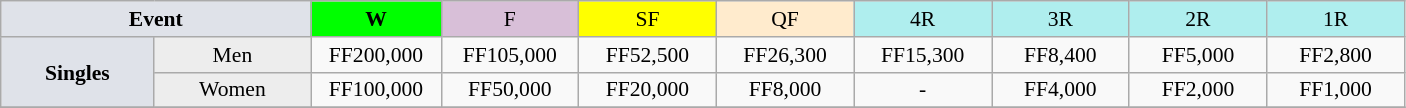<table class=wikitable style=font-size:90%;text-align:center>
<tr>
<td width=200 colspan=2 bgcolor=#dfe2e9><strong>Event</strong></td>
<td width=80 bgcolor=lime><strong>W</strong></td>
<td width=85 bgcolor=#D8BFD8>F</td>
<td width=85 bgcolor=#FFFF00>SF</td>
<td width=85 bgcolor=#ffebcd>QF</td>
<td width=85 bgcolor=#afeeee>4R</td>
<td width=85 bgcolor=#afeeee>3R</td>
<td width=85 bgcolor=#afeeee>2R</td>
<td width=85 bgcolor=#afeeee>1R</td>
</tr>
<tr>
<td rowspan=2 bgcolor=#dfe2e9><strong>Singles</strong> </td>
<td bgcolor=#EDEDED>Men</td>
<td>FF200,000</td>
<td>FF105,000</td>
<td>FF52,500</td>
<td>FF26,300</td>
<td>FF15,300</td>
<td>FF8,400</td>
<td>FF5,000</td>
<td>FF2,800</td>
</tr>
<tr>
<td bgcolor=#EDEDED>Women</td>
<td>FF100,000</td>
<td>FF50,000</td>
<td>FF20,000</td>
<td>FF8,000</td>
<td>-</td>
<td>FF4,000</td>
<td>FF2,000</td>
<td>FF1,000</td>
</tr>
<tr>
</tr>
</table>
